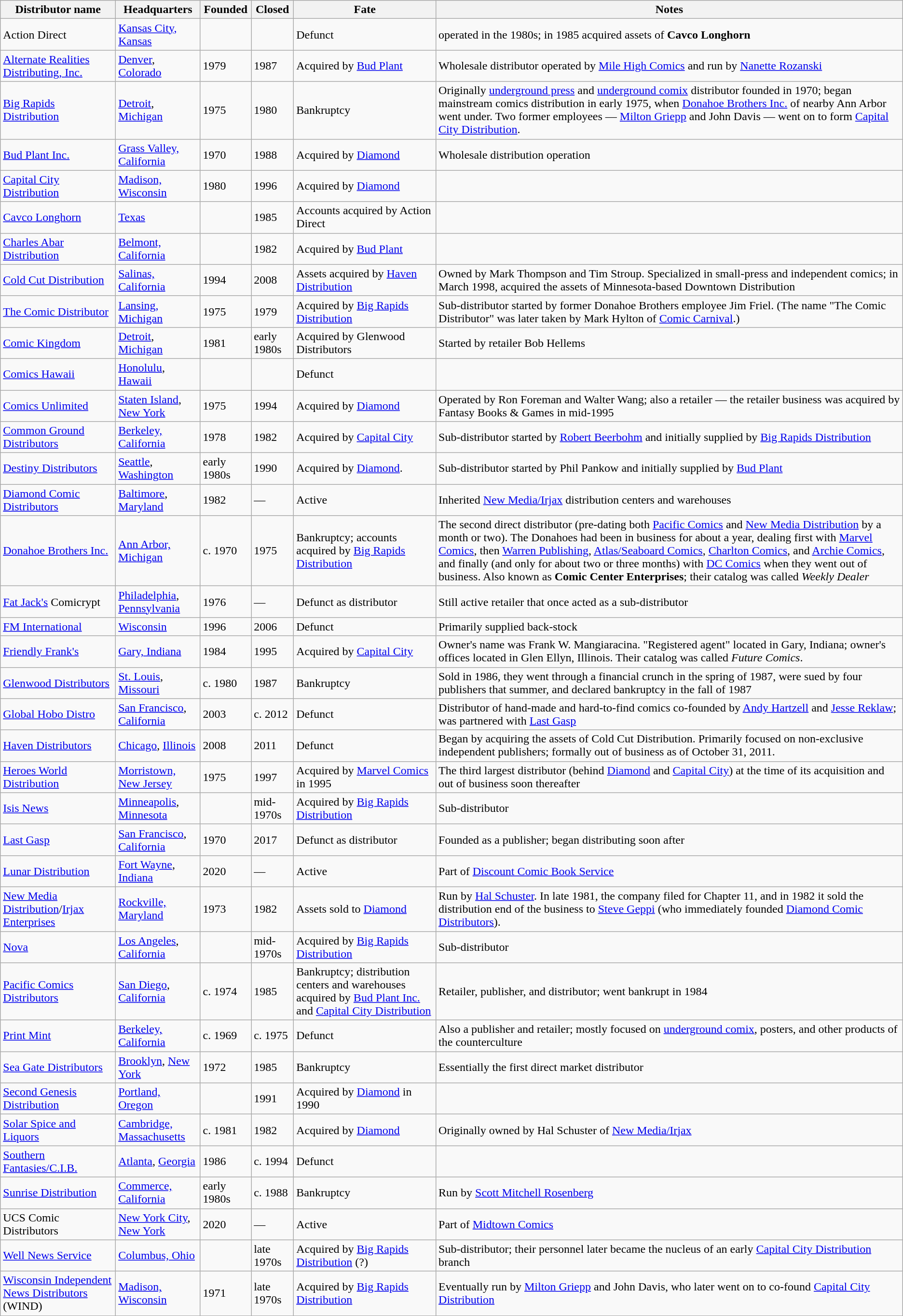<table class="wikitable sortable">
<tr ">
<th>Distributor name</th>
<th>Headquarters</th>
<th>Founded</th>
<th>Closed</th>
<th>Fate</th>
<th>Notes</th>
</tr>
<tr>
<td>Action Direct</td>
<td><a href='#'>Kansas City, Kansas</a></td>
<td></td>
<td></td>
<td>Defunct</td>
<td>operated in the 1980s; in 1985 acquired assets of <strong>Cavco Longhorn</strong></td>
</tr>
<tr>
<td><a href='#'>Alternate Realities Distributing, Inc.</a></td>
<td><a href='#'>Denver</a>, <a href='#'>Colorado</a></td>
<td>1979</td>
<td>1987</td>
<td>Acquired by <a href='#'>Bud Plant</a></td>
<td>Wholesale distributor operated by <a href='#'>Mile High Comics</a> and run by <a href='#'>Nanette Rozanski</a></td>
</tr>
<tr>
<td><a href='#'>Big Rapids Distribution</a></td>
<td><a href='#'>Detroit</a>, <a href='#'>Michigan</a></td>
<td>1975</td>
<td>1980</td>
<td>Bankruptcy</td>
<td>Originally <a href='#'>underground press</a> and <a href='#'>underground comix</a> distributor founded in 1970; began mainstream comics distribution in early 1975, when <a href='#'>Donahoe Brothers Inc.</a> of nearby Ann Arbor went under. Two former employees — <a href='#'>Milton Griepp</a> and John Davis — went on to form <a href='#'>Capital City Distribution</a>.</td>
</tr>
<tr>
<td><a href='#'>Bud Plant Inc.</a></td>
<td><a href='#'>Grass Valley, California</a></td>
<td>1970</td>
<td>1988</td>
<td>Acquired by <a href='#'>Diamond</a></td>
<td>Wholesale distribution operation</td>
</tr>
<tr>
<td><a href='#'>Capital City Distribution</a></td>
<td><a href='#'>Madison, Wisconsin</a></td>
<td>1980</td>
<td>1996</td>
<td>Acquired by <a href='#'>Diamond</a></td>
<td></td>
</tr>
<tr>
<td><a href='#'>Cavco Longhorn</a></td>
<td><a href='#'>Texas</a></td>
<td></td>
<td>1985</td>
<td>Accounts acquired by Action Direct</td>
<td></td>
</tr>
<tr>
<td><a href='#'>Charles Abar Distribution</a></td>
<td><a href='#'>Belmont, California</a></td>
<td></td>
<td>1982</td>
<td>Acquired by <a href='#'>Bud Plant</a></td>
<td></td>
</tr>
<tr>
<td><a href='#'>Cold Cut Distribution</a></td>
<td><a href='#'>Salinas, California</a></td>
<td>1994</td>
<td>2008</td>
<td>Assets acquired by <a href='#'>Haven Distribution</a></td>
<td>Owned by Mark Thompson and Tim Stroup. Specialized in small-press and independent comics; in March 1998, acquired the assets of Minnesota-based Downtown Distribution</td>
</tr>
<tr>
<td><a href='#'>The Comic Distributor</a></td>
<td><a href='#'>Lansing, Michigan</a></td>
<td>1975</td>
<td>1979</td>
<td>Acquired by <a href='#'>Big Rapids Distribution</a></td>
<td>Sub-distributor started by former Donahoe Brothers employee Jim Friel. (The name "The Comic Distributor" was later taken by Mark Hylton of <a href='#'>Comic Carnival</a>.)</td>
</tr>
<tr>
<td><a href='#'>Comic Kingdom</a></td>
<td><a href='#'>Detroit</a>, <a href='#'>Michigan</a></td>
<td>1981</td>
<td>early 1980s</td>
<td>Acquired by Glenwood Distributors</td>
<td>Started by retailer Bob Hellems</td>
</tr>
<tr>
<td><a href='#'>Comics Hawaii</a></td>
<td><a href='#'>Honolulu</a>, <a href='#'>Hawaii</a></td>
<td></td>
<td></td>
<td>Defunct</td>
<td></td>
</tr>
<tr>
<td><a href='#'>Comics Unlimited</a></td>
<td><a href='#'>Staten Island</a>, <a href='#'>New York</a></td>
<td>1975</td>
<td>1994</td>
<td>Acquired by <a href='#'>Diamond</a></td>
<td>Operated by Ron Foreman and Walter Wang; also a retailer — the retailer business was acquired by Fantasy Books & Games in mid-1995</td>
</tr>
<tr>
<td><a href='#'>Common Ground Distributors</a></td>
<td><a href='#'>Berkeley, California</a></td>
<td>1978</td>
<td>1982</td>
<td>Acquired by <a href='#'>Capital City</a></td>
<td>Sub-distributor started by <a href='#'>Robert Beerbohm</a> and initially supplied by <a href='#'>Big Rapids Distribution</a></td>
</tr>
<tr>
<td><a href='#'>Destiny Distributors</a></td>
<td><a href='#'>Seattle</a>, <a href='#'>Washington</a></td>
<td>early 1980s</td>
<td>1990</td>
<td>Acquired by <a href='#'>Diamond</a>.</td>
<td>Sub-distributor started by Phil Pankow and initially supplied by <a href='#'>Bud Plant</a></td>
</tr>
<tr>
<td><a href='#'>Diamond Comic Distributors</a></td>
<td><a href='#'>Baltimore</a>, <a href='#'>Maryland</a></td>
<td>1982</td>
<td>—</td>
<td>Active</td>
<td>Inherited <a href='#'>New Media/Irjax</a> distribution centers and warehouses</td>
</tr>
<tr>
<td><a href='#'>Donahoe Brothers Inc.</a></td>
<td><a href='#'>Ann Arbor, Michigan</a></td>
<td>c. 1970</td>
<td>1975</td>
<td>Bankruptcy; accounts acquired by <a href='#'>Big Rapids Distribution</a></td>
<td>The second direct distributor (pre-dating both <a href='#'>Pacific Comics</a> and <a href='#'>New Media Distribution</a> by a month or two). The Donahoes had been in business for about a year, dealing first with <a href='#'>Marvel Comics</a>, then <a href='#'>Warren Publishing</a>, <a href='#'>Atlas/Seaboard Comics</a>, <a href='#'>Charlton Comics</a>, and <a href='#'>Archie Comics</a>, and finally (and only for about two or three months) with <a href='#'>DC Comics</a> when they went out of business. Also known as <strong>Comic Center Enterprises</strong>; their catalog was called <em>Weekly Dealer</em></td>
</tr>
<tr>
<td><a href='#'>Fat Jack's</a> Comicrypt</td>
<td><a href='#'>Philadelphia</a>, <a href='#'>Pennsylvania</a></td>
<td>1976</td>
<td>—</td>
<td>Defunct as distributor</td>
<td>Still active retailer that once acted as a sub-distributor</td>
</tr>
<tr>
<td><a href='#'>FM International</a></td>
<td><a href='#'>Wisconsin</a></td>
<td>1996</td>
<td>2006</td>
<td>Defunct</td>
<td>Primarily supplied back-stock</td>
</tr>
<tr>
<td><a href='#'>Friendly Frank's</a></td>
<td><a href='#'>Gary, Indiana</a></td>
<td>1984</td>
<td>1995</td>
<td>Acquired by <a href='#'>Capital City</a></td>
<td>Owner's name was Frank W. Mangiaracina. "Registered agent" located in Gary, Indiana; owner's offices located in Glen Ellyn, Illinois. Their catalog was called <em>Future Comics</em>.</td>
</tr>
<tr>
<td><a href='#'>Glenwood Distributors</a></td>
<td><a href='#'>St. Louis</a>, <a href='#'>Missouri</a></td>
<td>c. 1980</td>
<td>1987</td>
<td>Bankruptcy</td>
<td>Sold in 1986, they went through a financial crunch in the spring of 1987, were sued by four publishers that summer, and declared bankruptcy in the fall of 1987</td>
</tr>
<tr>
<td><a href='#'>Global Hobo Distro</a></td>
<td><a href='#'>San Francisco</a>, <a href='#'>California</a></td>
<td>2003</td>
<td>c. 2012</td>
<td>Defunct</td>
<td>Distributor of hand-made and hard-to-find comics co-founded by <a href='#'>Andy Hartzell</a> and <a href='#'>Jesse Reklaw</a>; was partnered with <a href='#'>Last Gasp</a></td>
</tr>
<tr>
<td><a href='#'>Haven Distributors</a></td>
<td><a href='#'>Chicago</a>, <a href='#'>Illinois</a></td>
<td>2008</td>
<td>2011</td>
<td>Defunct</td>
<td>Began by acquiring the assets of Cold Cut Distribution. Primarily focused on non-exclusive independent publishers; formally  out of business as of October 31, 2011.</td>
</tr>
<tr>
<td><a href='#'>Heroes World Distribution</a></td>
<td><a href='#'>Morristown, New Jersey</a></td>
<td>1975</td>
<td>1997</td>
<td>Acquired by <a href='#'>Marvel Comics</a> in 1995</td>
<td>The third largest distributor (behind <a href='#'>Diamond</a> and <a href='#'>Capital City</a>) at the time of its acquisition and out of business soon thereafter</td>
</tr>
<tr>
<td><a href='#'>Isis News</a></td>
<td><a href='#'>Minneapolis</a>, <a href='#'>Minnesota</a></td>
<td></td>
<td>mid-1970s</td>
<td>Acquired by <a href='#'>Big Rapids Distribution</a></td>
<td>Sub-distributor</td>
</tr>
<tr>
<td><a href='#'>Last Gasp</a></td>
<td><a href='#'>San Francisco</a>, <a href='#'>California</a></td>
<td>1970</td>
<td>2017</td>
<td>Defunct as distributor</td>
<td>Founded as a publisher; began distributing soon after</td>
</tr>
<tr>
<td><a href='#'>Lunar Distribution</a></td>
<td><a href='#'>Fort Wayne</a>, <a href='#'>Indiana</a></td>
<td>2020</td>
<td>—</td>
<td>Active</td>
<td>Part of <a href='#'>Discount Comic Book Service</a></td>
</tr>
<tr>
<td><a href='#'>New Media Distribution</a>/<a href='#'>Irjax Enterprises</a></td>
<td><a href='#'>Rockville, Maryland</a></td>
<td>1973</td>
<td>1982</td>
<td>Assets sold to <a href='#'>Diamond</a></td>
<td>Run by <a href='#'>Hal Schuster</a>. In late 1981, the company filed for Chapter 11, and in 1982 it sold the distribution end of the business to <a href='#'>Steve Geppi</a> (who immediately founded <a href='#'>Diamond Comic Distributors</a>).</td>
</tr>
<tr>
<td><a href='#'>Nova</a></td>
<td><a href='#'>Los Angeles</a>, <a href='#'>California</a></td>
<td></td>
<td>mid-1970s</td>
<td>Acquired by <a href='#'>Big Rapids Distribution</a></td>
<td>Sub-distributor</td>
</tr>
<tr>
<td><a href='#'>Pacific Comics Distributors</a></td>
<td><a href='#'>San Diego</a>, <a href='#'>California</a></td>
<td>c. 1974</td>
<td>1985</td>
<td>Bankruptcy; distribution centers and warehouses acquired by <a href='#'>Bud Plant Inc.</a> and <a href='#'>Capital City Distribution</a></td>
<td>Retailer, publisher, and distributor; went bankrupt in 1984</td>
</tr>
<tr>
<td><a href='#'>Print Mint</a></td>
<td><a href='#'>Berkeley, California</a></td>
<td>c. 1969</td>
<td>c. 1975</td>
<td>Defunct</td>
<td>Also a publisher and retailer; mostly focused on <a href='#'>underground comix</a>, posters, and other products of the counterculture</td>
</tr>
<tr>
<td><a href='#'>Sea Gate Distributors</a></td>
<td><a href='#'>Brooklyn</a>, <a href='#'>New York</a></td>
<td>1972</td>
<td>1985</td>
<td>Bankruptcy</td>
<td>Essentially the first direct market distributor</td>
</tr>
<tr>
<td><a href='#'>Second Genesis Distribution</a></td>
<td><a href='#'>Portland, Oregon</a></td>
<td></td>
<td>1991</td>
<td>Acquired by <a href='#'>Diamond</a> in 1990</td>
<td></td>
</tr>
<tr>
<td><a href='#'>Solar Spice and Liquors</a></td>
<td><a href='#'>Cambridge, Massachusetts</a></td>
<td>c. 1981</td>
<td>1982</td>
<td>Acquired by <a href='#'>Diamond</a></td>
<td>Originally owned by Hal Schuster of <a href='#'>New Media/Irjax</a></td>
</tr>
<tr>
<td><a href='#'>Southern Fantasies/C.I.B.</a></td>
<td><a href='#'>Atlanta</a>, <a href='#'>Georgia</a></td>
<td>1986</td>
<td>c. 1994</td>
<td>Defunct</td>
<td></td>
</tr>
<tr>
<td><a href='#'>Sunrise Distribution</a></td>
<td><a href='#'>Commerce, California</a></td>
<td>early 1980s</td>
<td>c. 1988</td>
<td>Bankruptcy</td>
<td>Run by <a href='#'>Scott Mitchell Rosenberg</a></td>
</tr>
<tr>
<td>UCS Comic Distributors</td>
<td><a href='#'>New York City</a>, <a href='#'>New York</a></td>
<td>2020</td>
<td>—</td>
<td>Active</td>
<td>Part of <a href='#'>Midtown Comics</a></td>
</tr>
<tr>
<td><a href='#'>Well News Service</a></td>
<td><a href='#'>Columbus, Ohio</a></td>
<td></td>
<td>late 1970s</td>
<td>Acquired by <a href='#'>Big Rapids Distribution</a> (?)</td>
<td>Sub-distributor; their personnel later became the nucleus of an early <a href='#'>Capital City Distribution</a> branch</td>
</tr>
<tr>
<td><a href='#'>Wisconsin Independent News Distributors</a> (WIND)</td>
<td><a href='#'>Madison, Wisconsin</a></td>
<td>1971</td>
<td>late 1970s</td>
<td>Acquired by <a href='#'>Big Rapids Distribution</a></td>
<td>Eventually run by <a href='#'>Milton Griepp</a> and John Davis, who later went on to co-found <a href='#'>Capital City Distribution</a></td>
</tr>
<tr>
</tr>
</table>
